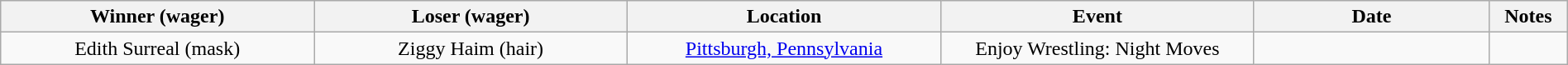<table class="wikitable sortable" width=100%  style="text-align: center">
<tr>
<th width=20% scope="col">Winner (wager)</th>
<th width=20% scope="col">Loser (wager)</th>
<th width=20% scope="col">Location</th>
<th width=20% scope="col">Event</th>
<th width=15% scope="col">Date</th>
<th class="unsortable" width=5% scope="col">Notes</th>
</tr>
<tr>
<td>Edith Surreal (mask)</td>
<td>Ziggy Haim (hair)</td>
<td><a href='#'>Pittsburgh, Pennsylvania</a></td>
<td>Enjoy Wrestling: Night Moves</td>
<td></td>
<td></td>
</tr>
</table>
